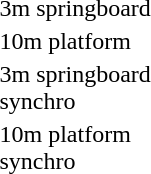<table>
<tr>
<td>3m springboard</td>
<td></td>
<td></td>
<td></td>
</tr>
<tr>
<td>10m platform</td>
<td></td>
<td></td>
<td></td>
</tr>
<tr>
<td>3m springboard<br>synchro</td>
<td></td>
<td></td>
<td></td>
</tr>
<tr>
<td>10m platform<br>synchro</td>
<td></td>
<td></td>
<td></td>
</tr>
</table>
